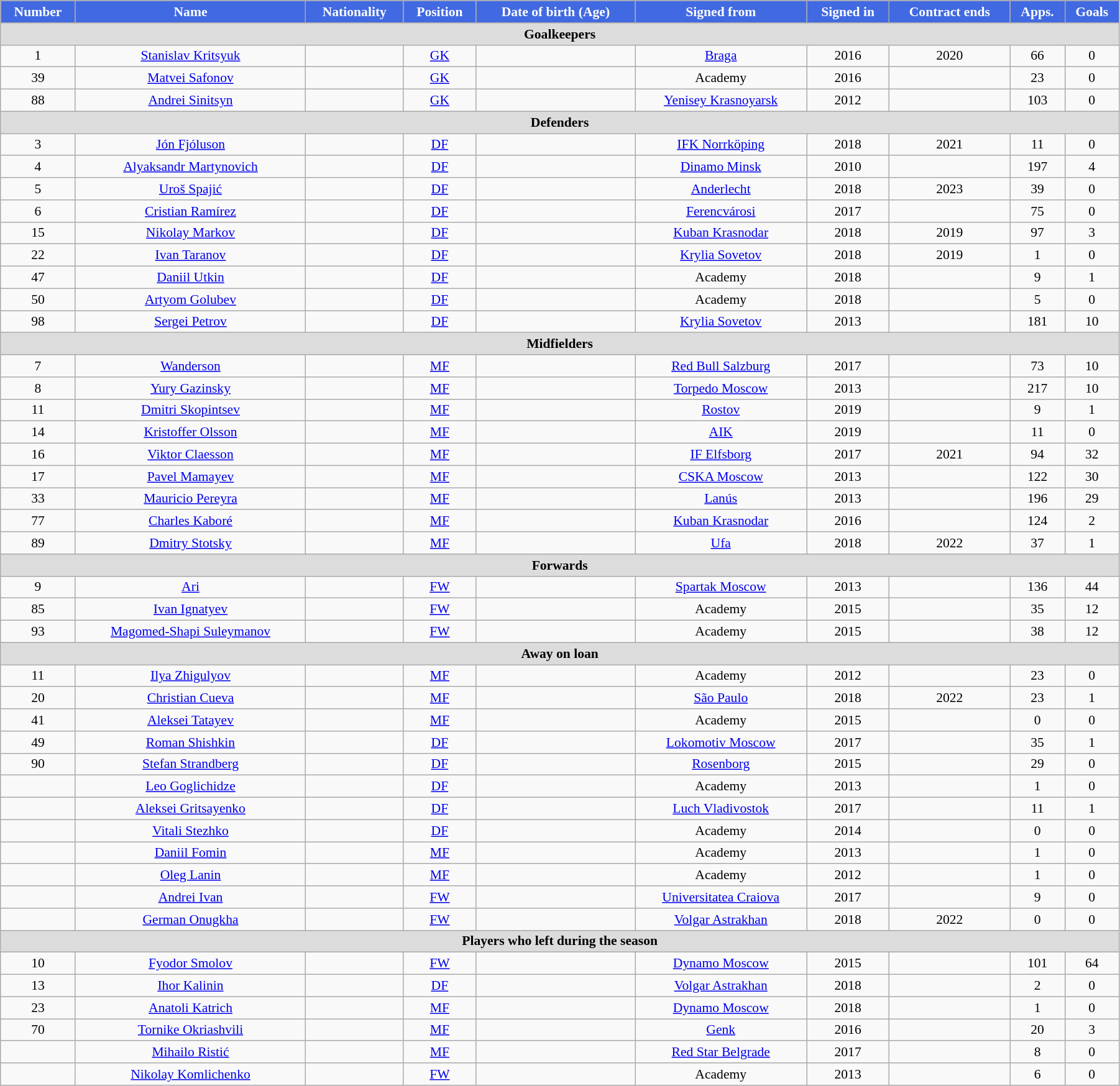<table class="wikitable"  style="text-align:center; font-size:90%; width:95%;">
<tr>
<th style="background:#4169E1; color:white; text-align:center;">Number</th>
<th style="background:#4169E1; color:white; text-align:center;">Name</th>
<th style="background:#4169E1; color:white; text-align:center;">Nationality</th>
<th style="background:#4169E1; color:white; text-align:center;">Position</th>
<th style="background:#4169E1; color:white; text-align:center;">Date of birth (Age)</th>
<th style="background:#4169E1; color:white; text-align:center;">Signed from</th>
<th style="background:#4169E1; color:white; text-align:center;">Signed in</th>
<th style="background:#4169E1; color:white; text-align:center;">Contract ends</th>
<th style="background:#4169E1; color:white; text-align:center;">Apps.</th>
<th style="background:#4169E1; color:white; text-align:center;">Goals</th>
</tr>
<tr>
<th colspan="11"  style="background:#dcdcdc; text-align:center;">Goalkeepers</th>
</tr>
<tr>
<td>1</td>
<td><a href='#'>Stanislav Kritsyuk</a></td>
<td></td>
<td><a href='#'>GK</a></td>
<td></td>
<td><a href='#'>Braga</a></td>
<td>2016</td>
<td>2020</td>
<td>66</td>
<td>0</td>
</tr>
<tr>
<td>39</td>
<td><a href='#'>Matvei Safonov</a></td>
<td></td>
<td><a href='#'>GK</a></td>
<td></td>
<td>Academy</td>
<td>2016</td>
<td></td>
<td>23</td>
<td>0</td>
</tr>
<tr>
<td>88</td>
<td><a href='#'>Andrei Sinitsyn</a></td>
<td></td>
<td><a href='#'>GK</a></td>
<td></td>
<td><a href='#'>Yenisey Krasnoyarsk</a></td>
<td>2012</td>
<td></td>
<td>103</td>
<td>0</td>
</tr>
<tr>
<th colspan="11"  style="background:#dcdcdc; text-align:center;">Defenders</th>
</tr>
<tr>
<td>3</td>
<td><a href='#'>Jón Fjóluson</a></td>
<td></td>
<td><a href='#'>DF</a></td>
<td></td>
<td><a href='#'>IFK Norrköping</a></td>
<td>2018</td>
<td>2021</td>
<td>11</td>
<td>0</td>
</tr>
<tr>
<td>4</td>
<td><a href='#'>Alyaksandr Martynovich</a></td>
<td></td>
<td><a href='#'>DF</a></td>
<td></td>
<td><a href='#'>Dinamo Minsk</a></td>
<td>2010</td>
<td></td>
<td>197</td>
<td>4</td>
</tr>
<tr>
<td>5</td>
<td><a href='#'>Uroš Spajić</a></td>
<td></td>
<td><a href='#'>DF</a></td>
<td></td>
<td><a href='#'>Anderlecht</a></td>
<td>2018</td>
<td>2023</td>
<td>39</td>
<td>0</td>
</tr>
<tr>
<td>6</td>
<td><a href='#'>Cristian Ramírez</a></td>
<td></td>
<td><a href='#'>DF</a></td>
<td></td>
<td><a href='#'>Ferencvárosi</a></td>
<td>2017</td>
<td></td>
<td>75</td>
<td>0</td>
</tr>
<tr>
<td>15</td>
<td><a href='#'>Nikolay Markov</a></td>
<td></td>
<td><a href='#'>DF</a></td>
<td></td>
<td><a href='#'>Kuban Krasnodar</a></td>
<td>2018</td>
<td>2019</td>
<td>97</td>
<td>3</td>
</tr>
<tr>
<td>22</td>
<td><a href='#'>Ivan Taranov</a></td>
<td></td>
<td><a href='#'>DF</a></td>
<td></td>
<td><a href='#'>Krylia Sovetov</a></td>
<td>2018</td>
<td>2019</td>
<td>1</td>
<td>0</td>
</tr>
<tr>
<td>47</td>
<td><a href='#'>Daniil Utkin</a></td>
<td></td>
<td><a href='#'>DF</a></td>
<td></td>
<td>Academy</td>
<td>2018</td>
<td></td>
<td>9</td>
<td>1</td>
</tr>
<tr>
<td>50</td>
<td><a href='#'>Artyom Golubev</a></td>
<td></td>
<td><a href='#'>DF</a></td>
<td></td>
<td>Academy</td>
<td>2018</td>
<td></td>
<td>5</td>
<td>0</td>
</tr>
<tr>
<td>98</td>
<td><a href='#'>Sergei Petrov</a></td>
<td></td>
<td><a href='#'>DF</a></td>
<td></td>
<td><a href='#'>Krylia Sovetov</a></td>
<td>2013</td>
<td></td>
<td>181</td>
<td>10</td>
</tr>
<tr>
<th colspan="11"  style="background:#dcdcdc; text-align:center;">Midfielders</th>
</tr>
<tr>
<td>7</td>
<td><a href='#'>Wanderson</a></td>
<td></td>
<td><a href='#'>MF</a></td>
<td></td>
<td><a href='#'>Red Bull Salzburg</a></td>
<td>2017</td>
<td></td>
<td>73</td>
<td>10</td>
</tr>
<tr>
<td>8</td>
<td><a href='#'>Yury Gazinsky</a></td>
<td></td>
<td><a href='#'>MF</a></td>
<td></td>
<td><a href='#'>Torpedo Moscow</a></td>
<td>2013</td>
<td></td>
<td>217</td>
<td>10</td>
</tr>
<tr>
<td>11</td>
<td><a href='#'>Dmitri Skopintsev</a></td>
<td></td>
<td><a href='#'>MF</a></td>
<td></td>
<td><a href='#'>Rostov</a></td>
<td>2019</td>
<td></td>
<td>9</td>
<td>1</td>
</tr>
<tr>
<td>14</td>
<td><a href='#'>Kristoffer Olsson</a></td>
<td></td>
<td><a href='#'>MF</a></td>
<td></td>
<td><a href='#'>AIK</a></td>
<td>2019</td>
<td></td>
<td>11</td>
<td>0</td>
</tr>
<tr>
<td>16</td>
<td><a href='#'>Viktor Claesson</a></td>
<td></td>
<td><a href='#'>MF</a></td>
<td></td>
<td><a href='#'>IF Elfsborg</a></td>
<td>2017</td>
<td>2021</td>
<td>94</td>
<td>32</td>
</tr>
<tr>
<td>17</td>
<td><a href='#'>Pavel Mamayev</a></td>
<td></td>
<td><a href='#'>MF</a></td>
<td></td>
<td><a href='#'>CSKA Moscow</a></td>
<td>2013</td>
<td></td>
<td>122</td>
<td>30</td>
</tr>
<tr>
<td>33</td>
<td><a href='#'>Mauricio Pereyra</a></td>
<td></td>
<td><a href='#'>MF</a></td>
<td></td>
<td><a href='#'>Lanús</a></td>
<td>2013</td>
<td></td>
<td>196</td>
<td>29</td>
</tr>
<tr>
<td>77</td>
<td><a href='#'>Charles Kaboré</a></td>
<td></td>
<td><a href='#'>MF</a></td>
<td></td>
<td><a href='#'>Kuban Krasnodar</a></td>
<td>2016</td>
<td></td>
<td>124</td>
<td>2</td>
</tr>
<tr>
<td>89</td>
<td><a href='#'>Dmitry Stotsky</a></td>
<td></td>
<td><a href='#'>MF</a></td>
<td></td>
<td><a href='#'>Ufa</a></td>
<td>2018</td>
<td>2022</td>
<td>37</td>
<td>1</td>
</tr>
<tr>
<th colspan="11"  style="background:#dcdcdc; text-align:center;">Forwards</th>
</tr>
<tr>
<td>9</td>
<td><a href='#'>Ari</a></td>
<td></td>
<td><a href='#'>FW</a></td>
<td></td>
<td><a href='#'>Spartak Moscow</a></td>
<td>2013</td>
<td></td>
<td>136</td>
<td>44</td>
</tr>
<tr>
<td>85</td>
<td><a href='#'>Ivan Ignatyev</a></td>
<td></td>
<td><a href='#'>FW</a></td>
<td></td>
<td>Academy</td>
<td>2015</td>
<td></td>
<td>35</td>
<td>12</td>
</tr>
<tr>
<td>93</td>
<td><a href='#'>Magomed-Shapi Suleymanov</a></td>
<td></td>
<td><a href='#'>FW</a></td>
<td></td>
<td>Academy</td>
<td>2015</td>
<td></td>
<td>38</td>
<td>12</td>
</tr>
<tr>
<th colspan="11"  style="background:#dcdcdc; text-align:center;">Away on loan</th>
</tr>
<tr>
<td>11</td>
<td><a href='#'>Ilya Zhigulyov</a></td>
<td></td>
<td><a href='#'>MF</a></td>
<td></td>
<td>Academy</td>
<td>2012</td>
<td></td>
<td>23</td>
<td>0</td>
</tr>
<tr>
<td>20</td>
<td><a href='#'>Christian Cueva</a></td>
<td></td>
<td><a href='#'>MF</a></td>
<td></td>
<td><a href='#'>São Paulo</a></td>
<td>2018</td>
<td>2022</td>
<td>23</td>
<td>1</td>
</tr>
<tr>
<td>41</td>
<td><a href='#'>Aleksei Tatayev</a></td>
<td></td>
<td><a href='#'>MF</a></td>
<td></td>
<td>Academy</td>
<td>2015</td>
<td></td>
<td>0</td>
<td>0</td>
</tr>
<tr>
<td>49</td>
<td><a href='#'>Roman Shishkin</a></td>
<td></td>
<td><a href='#'>DF</a></td>
<td></td>
<td><a href='#'>Lokomotiv Moscow</a></td>
<td>2017</td>
<td></td>
<td>35</td>
<td>1</td>
</tr>
<tr>
<td>90</td>
<td><a href='#'>Stefan Strandberg</a></td>
<td></td>
<td><a href='#'>DF</a></td>
<td></td>
<td><a href='#'>Rosenborg</a></td>
<td>2015</td>
<td></td>
<td>29</td>
<td>0</td>
</tr>
<tr>
<td></td>
<td><a href='#'>Leo Goglichidze</a></td>
<td></td>
<td><a href='#'>DF</a></td>
<td></td>
<td>Academy</td>
<td>2013</td>
<td></td>
<td>1</td>
<td>0</td>
</tr>
<tr>
<td></td>
<td><a href='#'>Aleksei Gritsayenko</a></td>
<td></td>
<td><a href='#'>DF</a></td>
<td></td>
<td><a href='#'>Luch Vladivostok</a></td>
<td>2017</td>
<td></td>
<td>11</td>
<td>1</td>
</tr>
<tr>
<td></td>
<td><a href='#'>Vitali Stezhko</a></td>
<td></td>
<td><a href='#'>DF</a></td>
<td></td>
<td>Academy</td>
<td>2014</td>
<td></td>
<td>0</td>
<td>0</td>
</tr>
<tr>
<td></td>
<td><a href='#'>Daniil Fomin</a></td>
<td></td>
<td><a href='#'>MF</a></td>
<td></td>
<td>Academy</td>
<td>2013</td>
<td></td>
<td>1</td>
<td>0</td>
</tr>
<tr>
<td></td>
<td><a href='#'>Oleg Lanin</a></td>
<td></td>
<td><a href='#'>MF</a></td>
<td></td>
<td>Academy</td>
<td>2012</td>
<td></td>
<td>1</td>
<td>0</td>
</tr>
<tr>
<td></td>
<td><a href='#'>Andrei Ivan</a></td>
<td></td>
<td><a href='#'>FW</a></td>
<td></td>
<td><a href='#'>Universitatea Craiova</a></td>
<td>2017</td>
<td></td>
<td>9</td>
<td>0</td>
</tr>
<tr>
<td></td>
<td><a href='#'>German Onugkha</a></td>
<td></td>
<td><a href='#'>FW</a></td>
<td></td>
<td><a href='#'>Volgar Astrakhan</a></td>
<td>2018</td>
<td>2022</td>
<td>0</td>
<td>0</td>
</tr>
<tr>
<th colspan="11"  style="background:#dcdcdc; text-align:center;">Players who left during the season</th>
</tr>
<tr>
<td>10</td>
<td><a href='#'>Fyodor Smolov</a></td>
<td></td>
<td><a href='#'>FW</a></td>
<td></td>
<td><a href='#'>Dynamo Moscow</a></td>
<td>2015</td>
<td></td>
<td>101</td>
<td>64</td>
</tr>
<tr>
<td>13</td>
<td><a href='#'>Ihor Kalinin</a></td>
<td></td>
<td><a href='#'>DF</a></td>
<td></td>
<td><a href='#'>Volgar Astrakhan</a></td>
<td>2018</td>
<td></td>
<td>2</td>
<td>0</td>
</tr>
<tr>
<td>23</td>
<td><a href='#'>Anatoli Katrich</a></td>
<td></td>
<td><a href='#'>MF</a></td>
<td></td>
<td><a href='#'>Dynamo Moscow</a></td>
<td>2018</td>
<td></td>
<td>1</td>
<td>0</td>
</tr>
<tr>
<td>70</td>
<td><a href='#'>Tornike Okriashvili</a></td>
<td></td>
<td><a href='#'>MF</a></td>
<td></td>
<td><a href='#'>Genk</a></td>
<td>2016</td>
<td></td>
<td>20</td>
<td>3</td>
</tr>
<tr>
<td></td>
<td><a href='#'>Mihailo Ristić</a></td>
<td></td>
<td><a href='#'>MF</a></td>
<td></td>
<td><a href='#'>Red Star Belgrade</a></td>
<td>2017</td>
<td></td>
<td>8</td>
<td>0</td>
</tr>
<tr>
<td></td>
<td><a href='#'>Nikolay Komlichenko</a></td>
<td></td>
<td><a href='#'>FW</a></td>
<td></td>
<td>Academy</td>
<td>2013</td>
<td></td>
<td>6</td>
<td>0</td>
</tr>
</table>
